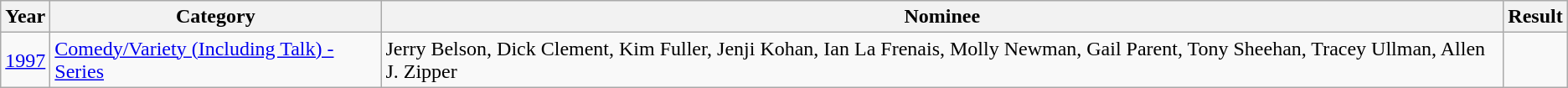<table class="wikitable">
<tr>
<th>Year</th>
<th>Category</th>
<th>Nominee</th>
<th>Result</th>
</tr>
<tr>
<td><a href='#'>1997</a></td>
<td><a href='#'>Comedy/Variety (Including Talk) - Series</a></td>
<td>Jerry Belson, Dick Clement, Kim Fuller, Jenji Kohan, Ian La Frenais, Molly Newman, Gail Parent, Tony Sheehan, Tracey Ullman, Allen J. Zipper<br></td>
<td></td>
</tr>
</table>
